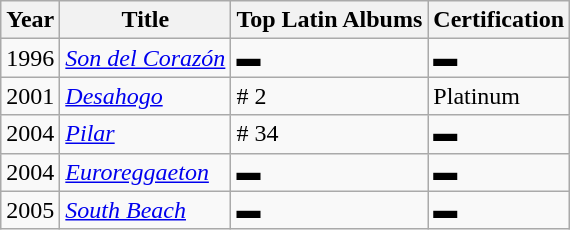<table class="wikitable">
<tr>
<th><strong>Year</strong></th>
<th><strong>Title</strong></th>
<th><strong>Top Latin Albums</strong></th>
<th><strong>Certification</strong></th>
</tr>
<tr>
<td>1996</td>
<td><em><a href='#'>Son del Corazón</a></em></td>
<td>▬</td>
<td>▬</td>
</tr>
<tr>
<td>2001</td>
<td><em><a href='#'>Desahogo</a></em></td>
<td># 2</td>
<td>Platinum</td>
</tr>
<tr>
<td>2004</td>
<td><em><a href='#'>Pilar</a></em></td>
<td># 34</td>
<td>▬</td>
</tr>
<tr>
<td>2004</td>
<td><em><a href='#'>Euroreggaeton</a></em></td>
<td>▬</td>
<td>▬</td>
</tr>
<tr>
<td>2005</td>
<td><em><a href='#'>South Beach</a></em></td>
<td>▬</td>
<td>▬</td>
</tr>
</table>
